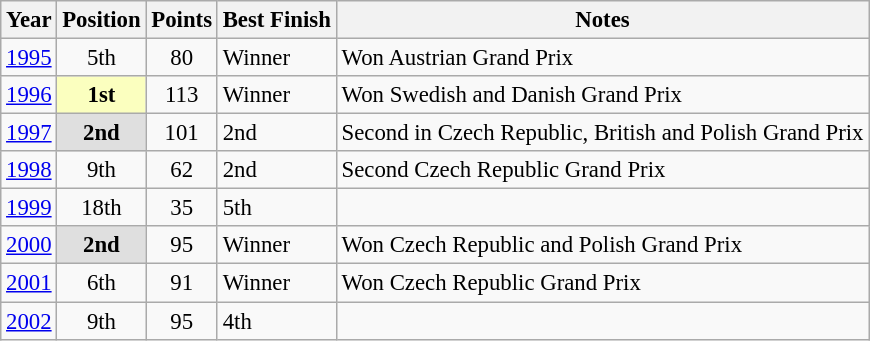<table class="wikitable" style="font-size: 95%;">
<tr>
<th>Year</th>
<th>Position</th>
<th>Points</th>
<th>Best Finish</th>
<th>Notes</th>
</tr>
<tr>
<td><a href='#'>1995</a></td>
<td align="center">5th</td>
<td align="center">80</td>
<td>Winner</td>
<td>Won Austrian Grand Prix</td>
</tr>
<tr>
<td><a href='#'>1996</a></td>
<td align="center" style="background:#FBFFBF;"><strong>1st</strong></td>
<td align="center">113</td>
<td>Winner</td>
<td>Won Swedish and Danish Grand Prix</td>
</tr>
<tr>
<td><a href='#'>1997</a></td>
<td align="center" style="background:#dfdfdf;"><strong>2nd</strong></td>
<td align="center">101</td>
<td>2nd</td>
<td>Second in Czech Republic, British and Polish Grand Prix</td>
</tr>
<tr>
<td><a href='#'>1998</a></td>
<td align="center">9th</td>
<td align="center">62</td>
<td>2nd</td>
<td>Second Czech Republic Grand Prix</td>
</tr>
<tr>
<td><a href='#'>1999</a></td>
<td align="center">18th</td>
<td align="center">35</td>
<td>5th</td>
<td></td>
</tr>
<tr>
<td><a href='#'>2000</a></td>
<td align="center" style="background:#dfdfdf;"><strong>2nd</strong></td>
<td align="center">95</td>
<td>Winner</td>
<td>Won Czech Republic and Polish Grand Prix</td>
</tr>
<tr>
<td><a href='#'>2001</a></td>
<td align="center">6th</td>
<td align="center">91</td>
<td>Winner</td>
<td>Won Czech Republic Grand Prix</td>
</tr>
<tr>
<td><a href='#'>2002</a></td>
<td align="center">9th</td>
<td align="center">95</td>
<td>4th</td>
<td></td>
</tr>
</table>
